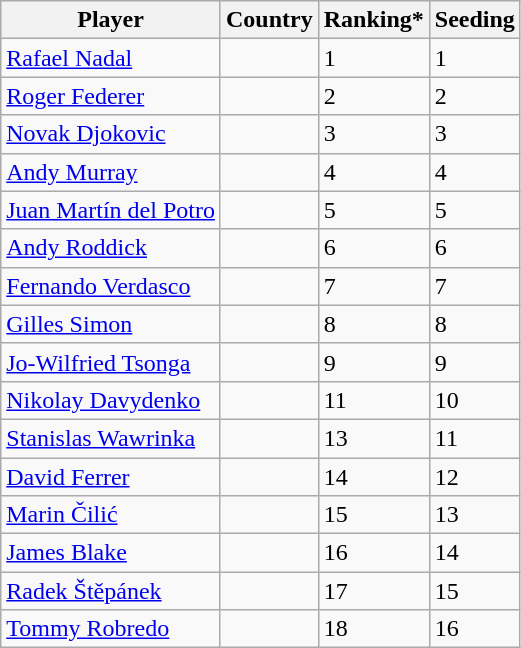<table class="wikitable" border="1">
<tr>
<th>Player</th>
<th>Country</th>
<th>Ranking*</th>
<th>Seeding</th>
</tr>
<tr>
<td><a href='#'>Rafael Nadal</a></td>
<td></td>
<td>1</td>
<td>1</td>
</tr>
<tr>
<td><a href='#'>Roger Federer</a></td>
<td></td>
<td>2</td>
<td>2</td>
</tr>
<tr>
<td><a href='#'>Novak Djokovic</a></td>
<td></td>
<td>3</td>
<td>3</td>
</tr>
<tr>
<td><a href='#'>Andy Murray</a></td>
<td></td>
<td>4</td>
<td>4</td>
</tr>
<tr>
<td><a href='#'>Juan Martín del Potro</a></td>
<td></td>
<td>5</td>
<td>5</td>
</tr>
<tr>
<td><a href='#'>Andy Roddick</a></td>
<td></td>
<td>6</td>
<td>6</td>
</tr>
<tr>
<td><a href='#'>Fernando Verdasco</a></td>
<td></td>
<td>7</td>
<td>7</td>
</tr>
<tr>
<td><a href='#'>Gilles Simon</a></td>
<td></td>
<td>8</td>
<td>8</td>
</tr>
<tr>
<td><a href='#'>Jo-Wilfried Tsonga</a></td>
<td></td>
<td>9</td>
<td>9</td>
</tr>
<tr>
<td><a href='#'>Nikolay Davydenko</a></td>
<td></td>
<td>11</td>
<td>10</td>
</tr>
<tr>
<td><a href='#'>Stanislas Wawrinka</a></td>
<td></td>
<td>13</td>
<td>11</td>
</tr>
<tr>
<td><a href='#'>David Ferrer</a></td>
<td></td>
<td>14</td>
<td>12</td>
</tr>
<tr>
<td><a href='#'>Marin Čilić</a></td>
<td></td>
<td>15</td>
<td>13</td>
</tr>
<tr>
<td><a href='#'>James Blake</a></td>
<td></td>
<td>16</td>
<td>14</td>
</tr>
<tr>
<td><a href='#'>Radek Štěpánek</a></td>
<td></td>
<td>17</td>
<td>15</td>
</tr>
<tr>
<td><a href='#'>Tommy Robredo</a></td>
<td></td>
<td>18</td>
<td>16</td>
</tr>
</table>
